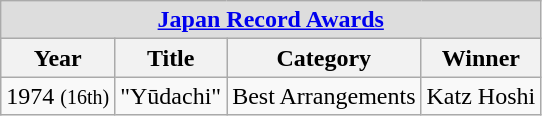<table class="wikitable">
<tr>
<td colspan="4"  style="background:#ddd; text-align:center;"><strong><a href='#'>Japan Record Awards</a></strong></td>
</tr>
<tr>
<th style="text-align:center;">Year</th>
<th style="text-align:center;">Title</th>
<th style="text-align:center;">Category</th>
<th style="text-align:center;">Winner</th>
</tr>
<tr>
<td ! style="text-align:center;">1974 <small>(16th)</small></td>
<td align="left">"Yūdachi"</td>
<td align="left">Best Arrangements</td>
<td align="left">Katz Hoshi</td>
</tr>
</table>
